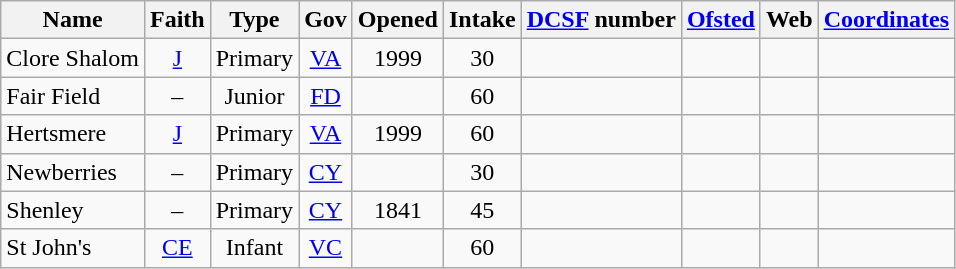<table class="wikitable" style="text-align:center">
<tr>
<th>Name</th>
<th>Faith</th>
<th>Type</th>
<th>Gov</th>
<th>Opened</th>
<th>Intake</th>
<th><a href='#'>DCSF</a> number</th>
<th><a href='#'>Ofsted</a></th>
<th>Web</th>
<th><a href='#'>Coordinates</a></th>
</tr>
<tr>
<td align="left">Clore Shalom</td>
<td><a href='#'>J</a></td>
<td>Primary</td>
<td><a href='#'>VA</a></td>
<td>1999</td>
<td>30</td>
<td></td>
<td></td>
<td></td>
<td></td>
</tr>
<tr>
<td align="left">Fair Field</td>
<td>–</td>
<td>Junior</td>
<td><a href='#'>FD</a></td>
<td></td>
<td>60</td>
<td></td>
<td></td>
<td></td>
<td></td>
</tr>
<tr>
<td align="left">Hertsmere</td>
<td><a href='#'>J</a></td>
<td>Primary</td>
<td><a href='#'>VA</a></td>
<td>1999</td>
<td>60</td>
<td></td>
<td></td>
<td></td>
<td></td>
</tr>
<tr>
<td align="left">Newberries</td>
<td>–</td>
<td>Primary</td>
<td><a href='#'>CY</a></td>
<td></td>
<td>30</td>
<td></td>
<td></td>
<td></td>
<td></td>
</tr>
<tr>
<td align="left">Shenley</td>
<td>–</td>
<td>Primary</td>
<td><a href='#'>CY</a></td>
<td>1841</td>
<td>45</td>
<td></td>
<td></td>
<td></td>
<td></td>
</tr>
<tr>
<td align="left">St John's</td>
<td><a href='#'>CE</a></td>
<td>Infant</td>
<td><a href='#'>VC</a></td>
<td></td>
<td>60</td>
<td></td>
<td></td>
<td></td>
<td></td>
</tr>
</table>
